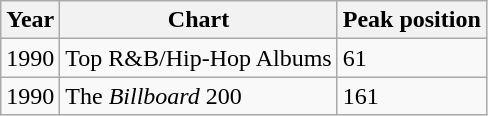<table class="wikitable">
<tr>
<th>Year</th>
<th>Chart</th>
<th>Peak position</th>
</tr>
<tr>
<td>1990</td>
<td>Top R&B/Hip-Hop Albums</td>
<td>61</td>
</tr>
<tr>
<td>1990</td>
<td>The <em>Billboard</em> 200</td>
<td>161</td>
</tr>
</table>
